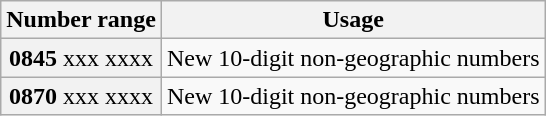<table class="wikitable" style="margin-left: 1.5em;">
<tr>
<th>Number range</th>
<th>Usage</th>
</tr>
<tr>
<th scope="row" style="font-weight: normal;"><strong>0845</strong> xxx xxxx</th>
<td>New 10-digit non-geographic numbers</td>
</tr>
<tr>
<th scope="row" style="font-weight: normal;"><strong>0870</strong> xxx xxxx</th>
<td>New 10-digit non-geographic numbers</td>
</tr>
</table>
